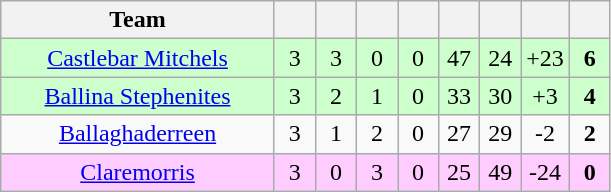<table class="wikitable" style="text-align:center">
<tr>
<th style="width:175px;">Team</th>
<th width="20"></th>
<th width="20"></th>
<th width="20"></th>
<th width="20"></th>
<th width="20"></th>
<th width="20"></th>
<th width="20"></th>
<th width="20"></th>
</tr>
<tr style="background:#cfc;">
<td><a href='#'>Castlebar Mitchels</a></td>
<td>3</td>
<td>3</td>
<td>0</td>
<td>0</td>
<td>47</td>
<td>24</td>
<td>+23</td>
<td><strong>6</strong></td>
</tr>
<tr style="background:#cfc;">
<td><a href='#'>Ballina Stephenites</a></td>
<td>3</td>
<td>2</td>
<td>1</td>
<td>0</td>
<td>33</td>
<td>30</td>
<td>+3</td>
<td><strong>4</strong></td>
</tr>
<tr>
<td><a href='#'>Ballaghaderreen</a></td>
<td>3</td>
<td>1</td>
<td>2</td>
<td>0</td>
<td>27</td>
<td>29</td>
<td>-2</td>
<td><strong>2</strong></td>
</tr>
<tr style="background:#fcf;">
<td><a href='#'>Claremorris</a></td>
<td>3</td>
<td>0</td>
<td>3</td>
<td>0</td>
<td>25</td>
<td>49</td>
<td>-24</td>
<td><strong>0</strong></td>
</tr>
</table>
